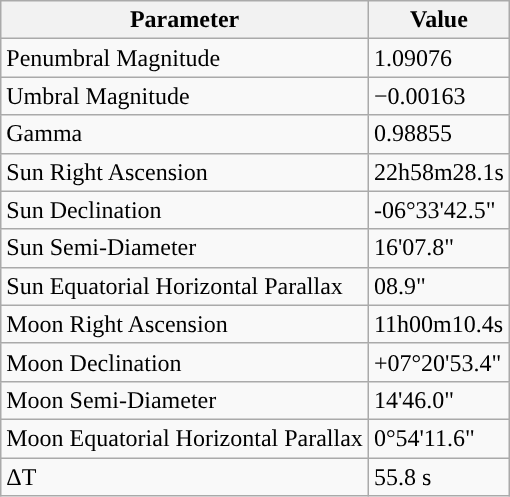<table class="wikitable">
<tr>
<th>Parameter</th>
<th>Value</th>
</tr>
<tr>
<td>Penumbral Magnitude</td>
<td>1.09076</td>
</tr>
<tr>
<td>Umbral Magnitude</td>
<td>−0.00163</td>
</tr>
<tr>
<td>Gamma</td>
<td>0.98855</td>
</tr>
<tr>
<td>Sun Right Ascension</td>
<td>22h58m28.1s</td>
</tr>
<tr>
<td>Sun Declination</td>
<td>-06°33'42.5"</td>
</tr>
<tr>
<td>Sun Semi-Diameter</td>
<td>16'07.8"</td>
</tr>
<tr>
<td>Sun Equatorial Horizontal Parallax</td>
<td>08.9"</td>
</tr>
<tr>
<td>Moon Right Ascension</td>
<td>11h00m10.4s</td>
</tr>
<tr>
<td>Moon Declination</td>
<td>+07°20'53.4"</td>
</tr>
<tr>
<td>Moon Semi-Diameter</td>
<td>14'46.0"</td>
</tr>
<tr>
<td>Moon Equatorial Horizontal Parallax</td>
<td>0°54'11.6"</td>
</tr>
<tr>
<td>ΔT</td>
<td>55.8 s</td>
</tr>
</table>
